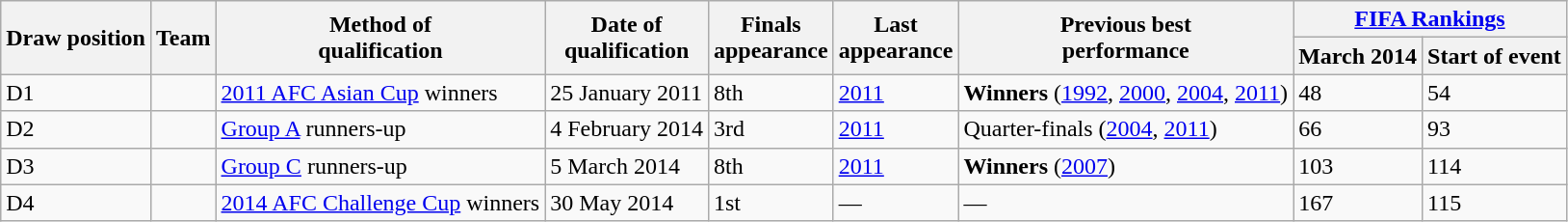<table class="wikitable sortable" style="text-align:left;">
<tr>
<th rowspan=2>Draw position</th>
<th rowspan=2>Team</th>
<th rowspan=2>Method of<br>qualification</th>
<th rowspan=2>Date of<br>qualification</th>
<th rowspan=2>Finals<br>appearance</th>
<th rowspan=2>Last<br>appearance</th>
<th rowspan=2>Previous best<br>performance</th>
<th colspan=2><a href='#'>FIFA Rankings</a></th>
</tr>
<tr>
<th>March 2014</th>
<th>Start of event</th>
</tr>
<tr>
<td>D1</td>
<td style=white-space:nowrap></td>
<td><a href='#'>2011 AFC Asian Cup</a> winners</td>
<td>25 January 2011</td>
<td data-sort-value="8">8th</td>
<td><a href='#'>2011</a></td>
<td data-sort-value="7.4"><strong>Winners</strong> (<a href='#'>1992</a>, <a href='#'>2000</a>, <a href='#'>2004</a>, <a href='#'>2011</a>)</td>
<td>48</td>
<td>54</td>
</tr>
<tr>
<td>D2</td>
<td style=white-space:nowrap></td>
<td data-sort-value="A2"><a href='#'>Group A</a> runners-up</td>
<td>4 February 2014</td>
<td data-sort-value="3">3rd</td>
<td><a href='#'>2011</a></td>
<td data-sort-value="3.2">Quarter-finals (<a href='#'>2004</a>, <a href='#'>2011</a>)</td>
<td>66</td>
<td>93</td>
</tr>
<tr>
<td>D3</td>
<td style=white-space:nowrap></td>
<td data-sort-value="C2"><a href='#'>Group C</a> runners-up</td>
<td>5 March 2014</td>
<td data-sort-value="8">8th</td>
<td><a href='#'>2011</a></td>
<td data-sort-value="7.1"><strong>Winners</strong> (<a href='#'>2007</a>)</td>
<td>103</td>
<td>114</td>
</tr>
<tr>
<td>D4</td>
<td style=white-space:nowrap></td>
<td><a href='#'>2014 AFC Challenge Cup</a> winners</td>
<td>30 May 2014</td>
<td data-sort-value="1">1st</td>
<td data-sort-value="2015">—</td>
<td data-sort-value="0.0">—</td>
<td>167</td>
<td>115</td>
</tr>
</table>
